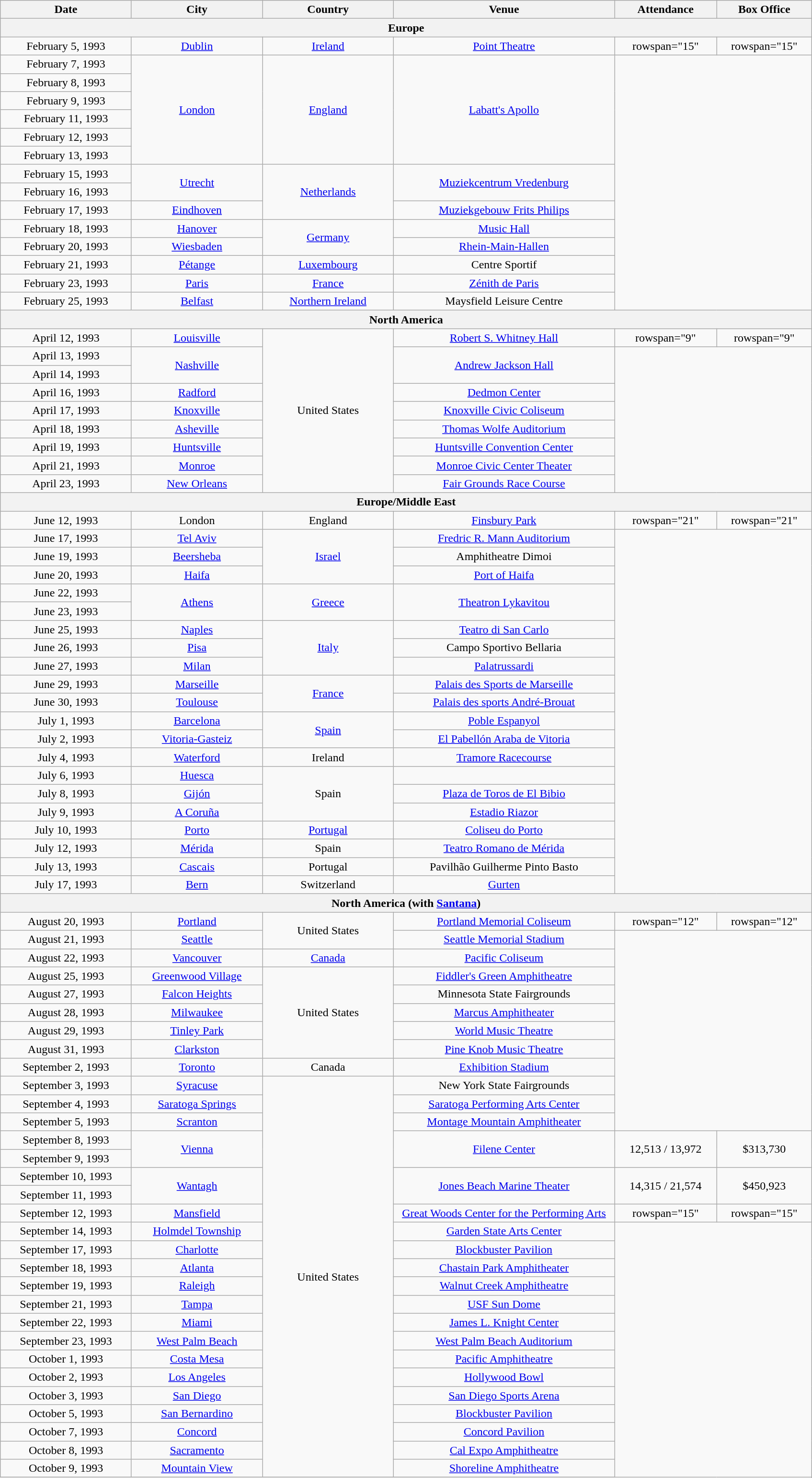<table class="wikitable" style="text-align:center;">
<tr>
<th width="175">Date</th>
<th width="175">City</th>
<th width="175">Country</th>
<th width="300">Venue</th>
<th width="135">Attendance</th>
<th width="125">Box Office</th>
</tr>
<tr>
<th colspan="6">Europe</th>
</tr>
<tr>
<td>February 5, 1993</td>
<td><a href='#'>Dublin</a></td>
<td><a href='#'>Ireland</a></td>
<td><a href='#'>Point Theatre</a></td>
<td>rowspan="15" </td>
<td>rowspan="15" </td>
</tr>
<tr>
<td>February 7, 1993</td>
<td rowspan="6"><a href='#'>London</a></td>
<td rowspan="6"><a href='#'>England</a></td>
<td rowspan="6"><a href='#'>Labatt's Apollo</a></td>
</tr>
<tr>
<td>February 8, 1993</td>
</tr>
<tr>
<td>February 9, 1993</td>
</tr>
<tr>
<td>February 11, 1993</td>
</tr>
<tr>
<td>February 12, 1993</td>
</tr>
<tr>
<td>February 13, 1993</td>
</tr>
<tr>
<td>February 15, 1993</td>
<td rowspan="2"><a href='#'>Utrecht</a></td>
<td rowspan="3"><a href='#'>Netherlands</a></td>
<td rowspan="2"><a href='#'>Muziekcentrum Vredenburg</a></td>
</tr>
<tr>
<td>February 16, 1993</td>
</tr>
<tr>
<td>February 17, 1993</td>
<td><a href='#'>Eindhoven</a></td>
<td><a href='#'>Muziekgebouw Frits Philips</a></td>
</tr>
<tr>
<td>February 18, 1993</td>
<td><a href='#'>Hanover</a></td>
<td rowspan="2"><a href='#'>Germany</a></td>
<td><a href='#'>Music Hall</a></td>
</tr>
<tr>
<td>February 20, 1993</td>
<td><a href='#'>Wiesbaden</a></td>
<td><a href='#'>Rhein-Main-Hallen</a></td>
</tr>
<tr>
<td>February 21, 1993</td>
<td><a href='#'>Pétange</a></td>
<td><a href='#'>Luxembourg</a></td>
<td>Centre Sportif</td>
</tr>
<tr>
<td>February 23, 1993</td>
<td><a href='#'>Paris</a></td>
<td><a href='#'>France</a></td>
<td><a href='#'>Zénith de Paris</a></td>
</tr>
<tr>
<td>February 25, 1993</td>
<td><a href='#'>Belfast</a></td>
<td><a href='#'>Northern Ireland</a></td>
<td>Maysfield Leisure Centre</td>
</tr>
<tr>
<th colspan="6">North America</th>
</tr>
<tr>
<td>April 12, 1993</td>
<td><a href='#'>Louisville</a></td>
<td rowspan="9">United States</td>
<td><a href='#'>Robert S. Whitney Hall</a></td>
<td>rowspan="9" </td>
<td>rowspan="9" </td>
</tr>
<tr>
<td>April 13, 1993</td>
<td rowspan="2"><a href='#'>Nashville</a></td>
<td rowspan="2"><a href='#'>Andrew Jackson Hall</a></td>
</tr>
<tr>
<td>April 14, 1993</td>
</tr>
<tr>
<td>April 16, 1993</td>
<td><a href='#'>Radford</a></td>
<td><a href='#'>Dedmon Center</a></td>
</tr>
<tr>
<td>April 17, 1993</td>
<td><a href='#'>Knoxville</a></td>
<td><a href='#'>Knoxville Civic Coliseum</a></td>
</tr>
<tr>
<td>April 18, 1993</td>
<td><a href='#'>Asheville</a></td>
<td><a href='#'>Thomas Wolfe Auditorium</a></td>
</tr>
<tr>
<td>April 19, 1993</td>
<td><a href='#'>Huntsville</a></td>
<td><a href='#'>Huntsville Convention Center</a></td>
</tr>
<tr>
<td>April 21, 1993</td>
<td><a href='#'>Monroe</a></td>
<td><a href='#'>Monroe Civic Center Theater</a></td>
</tr>
<tr>
<td>April 23, 1993</td>
<td><a href='#'>New Orleans</a></td>
<td><a href='#'>Fair Grounds Race Course</a></td>
</tr>
<tr>
<th colspan="6">Europe/Middle East</th>
</tr>
<tr>
<td>June 12, 1993</td>
<td>London</td>
<td>England</td>
<td><a href='#'>Finsbury Park</a></td>
<td>rowspan="21" </td>
<td>rowspan="21" </td>
</tr>
<tr>
<td>June 17, 1993</td>
<td><a href='#'>Tel Aviv</a></td>
<td rowspan="3"><a href='#'>Israel</a></td>
<td><a href='#'>Fredric R. Mann Auditorium</a></td>
</tr>
<tr>
<td>June 19, 1993</td>
<td><a href='#'>Beersheba</a></td>
<td>Amphitheatre Dimoi</td>
</tr>
<tr>
<td>June 20, 1993</td>
<td><a href='#'>Haifa</a></td>
<td><a href='#'>Port of Haifa</a></td>
</tr>
<tr>
<td>June 22, 1993</td>
<td rowspan="2"><a href='#'>Athens</a></td>
<td rowspan="2"><a href='#'>Greece</a></td>
<td rowspan="2"><a href='#'>Theatron Lykavitou</a></td>
</tr>
<tr>
<td>June 23, 1993</td>
</tr>
<tr>
<td>June 25, 1993</td>
<td><a href='#'>Naples</a></td>
<td rowspan="3"><a href='#'>Italy</a></td>
<td><a href='#'>Teatro di San Carlo</a></td>
</tr>
<tr>
<td>June 26, 1993</td>
<td><a href='#'>Pisa</a></td>
<td>Campo Sportivo Bellaria</td>
</tr>
<tr>
<td>June 27, 1993</td>
<td><a href='#'>Milan</a></td>
<td><a href='#'>Palatrussardi</a></td>
</tr>
<tr>
<td>June 29, 1993</td>
<td><a href='#'>Marseille</a></td>
<td rowspan="2"><a href='#'>France</a></td>
<td><a href='#'>Palais des Sports de Marseille</a></td>
</tr>
<tr>
<td>June 30, 1993</td>
<td><a href='#'>Toulouse</a></td>
<td><a href='#'>Palais des sports André-Brouat</a></td>
</tr>
<tr>
<td>July 1, 1993</td>
<td><a href='#'>Barcelona</a></td>
<td rowspan="2"><a href='#'>Spain</a></td>
<td><a href='#'>Poble Espanyol</a></td>
</tr>
<tr>
<td>July 2, 1993</td>
<td><a href='#'>Vitoria-Gasteiz</a></td>
<td><a href='#'>El Pabellón Araba de Vitoria</a></td>
</tr>
<tr>
<td>July 4, 1993</td>
<td><a href='#'>Waterford</a></td>
<td>Ireland</td>
<td><a href='#'>Tramore Racecourse</a></td>
</tr>
<tr>
<td>July 6, 1993</td>
<td><a href='#'>Huesca</a></td>
<td rowspan="3">Spain</td>
<td></td>
</tr>
<tr>
<td>July 8, 1993</td>
<td><a href='#'>Gijón</a></td>
<td><a href='#'>Plaza de Toros de El Bibio</a></td>
</tr>
<tr>
<td>July 9, 1993</td>
<td><a href='#'>A Coruña</a></td>
<td><a href='#'>Estadio Riazor</a></td>
</tr>
<tr>
<td>July 10, 1993</td>
<td><a href='#'>Porto</a></td>
<td><a href='#'>Portugal</a></td>
<td><a href='#'>Coliseu do Porto</a></td>
</tr>
<tr>
<td>July 12, 1993</td>
<td><a href='#'>Mérida</a></td>
<td>Spain</td>
<td><a href='#'>Teatro Romano de Mérida</a></td>
</tr>
<tr>
<td>July 13, 1993</td>
<td><a href='#'>Cascais</a></td>
<td>Portugal</td>
<td>Pavilhão Guilherme Pinto Basto</td>
</tr>
<tr>
<td>July 17, 1993</td>
<td><a href='#'>Bern</a></td>
<td>Switzerland</td>
<td><a href='#'>Gurten</a></td>
</tr>
<tr>
<th colspan="6">North America (with <a href='#'>Santana</a>)</th>
</tr>
<tr>
<td>August 20, 1993</td>
<td><a href='#'>Portland</a></td>
<td rowspan="2">United States</td>
<td><a href='#'>Portland Memorial Coliseum</a></td>
<td>rowspan="12" </td>
<td>rowspan="12" </td>
</tr>
<tr>
<td>August 21, 1993</td>
<td><a href='#'>Seattle</a></td>
<td><a href='#'>Seattle Memorial Stadium</a></td>
</tr>
<tr>
<td>August 22, 1993</td>
<td><a href='#'>Vancouver</a></td>
<td><a href='#'>Canada</a></td>
<td><a href='#'>Pacific Coliseum</a></td>
</tr>
<tr>
<td>August 25, 1993</td>
<td><a href='#'>Greenwood Village</a></td>
<td rowspan="5">United States</td>
<td><a href='#'>Fiddler's Green Amphitheatre</a></td>
</tr>
<tr>
<td>August 27, 1993</td>
<td><a href='#'>Falcon Heights</a></td>
<td>Minnesota State Fairgrounds</td>
</tr>
<tr>
<td>August 28, 1993</td>
<td><a href='#'>Milwaukee</a></td>
<td><a href='#'>Marcus Amphitheater</a></td>
</tr>
<tr>
<td>August 29, 1993</td>
<td><a href='#'>Tinley Park</a></td>
<td><a href='#'>World Music Theatre</a></td>
</tr>
<tr>
<td>August 31, 1993</td>
<td><a href='#'>Clarkston</a></td>
<td><a href='#'>Pine Knob Music Theatre</a></td>
</tr>
<tr>
<td>September 2, 1993</td>
<td><a href='#'>Toronto</a></td>
<td>Canada</td>
<td><a href='#'>Exhibition Stadium</a></td>
</tr>
<tr>
<td>September 3, 1993</td>
<td><a href='#'>Syracuse</a></td>
<td rowspan="22">United States</td>
<td>New York State Fairgrounds</td>
</tr>
<tr>
<td>September 4, 1993</td>
<td><a href='#'>Saratoga Springs</a></td>
<td><a href='#'>Saratoga Performing Arts Center</a></td>
</tr>
<tr>
<td>September 5, 1993</td>
<td><a href='#'>Scranton</a></td>
<td><a href='#'>Montage Mountain Amphitheater</a></td>
</tr>
<tr>
<td>September 8, 1993</td>
<td rowspan="2"><a href='#'>Vienna</a></td>
<td rowspan="2"><a href='#'>Filene Center</a></td>
<td rowspan="2">12,513 / 13,972</td>
<td rowspan="2">$313,730</td>
</tr>
<tr>
<td>September 9, 1993</td>
</tr>
<tr>
<td>September 10, 1993</td>
<td rowspan="2"><a href='#'>Wantagh</a></td>
<td rowspan="2"><a href='#'>Jones Beach Marine Theater</a></td>
<td rowspan="2">14,315 / 21,574</td>
<td rowspan="2">$450,923</td>
</tr>
<tr>
<td>September 11, 1993</td>
</tr>
<tr>
<td>September 12, 1993</td>
<td><a href='#'>Mansfield</a></td>
<td><a href='#'>Great Woods Center for the Performing Arts</a></td>
<td>rowspan="15" </td>
<td>rowspan="15" </td>
</tr>
<tr>
<td>September 14, 1993</td>
<td><a href='#'>Holmdel Township</a></td>
<td><a href='#'>Garden State Arts Center</a></td>
</tr>
<tr>
<td>September 17, 1993</td>
<td><a href='#'>Charlotte</a></td>
<td><a href='#'>Blockbuster Pavilion</a></td>
</tr>
<tr>
<td>September 18, 1993</td>
<td><a href='#'>Atlanta</a></td>
<td><a href='#'>Chastain Park Amphitheater</a></td>
</tr>
<tr>
<td>September 19, 1993</td>
<td><a href='#'>Raleigh</a></td>
<td><a href='#'>Walnut Creek Amphitheatre</a></td>
</tr>
<tr>
<td>September 21, 1993</td>
<td><a href='#'>Tampa</a></td>
<td><a href='#'>USF Sun Dome</a></td>
</tr>
<tr>
<td>September 22, 1993</td>
<td><a href='#'>Miami</a></td>
<td><a href='#'>James L. Knight Center</a></td>
</tr>
<tr>
<td>September 23, 1993</td>
<td><a href='#'>West Palm Beach</a></td>
<td><a href='#'>West Palm Beach Auditorium</a></td>
</tr>
<tr>
<td>October 1, 1993</td>
<td><a href='#'>Costa Mesa</a></td>
<td><a href='#'>Pacific Amphitheatre</a></td>
</tr>
<tr>
<td>October 2, 1993</td>
<td><a href='#'>Los Angeles</a></td>
<td><a href='#'>Hollywood Bowl</a></td>
</tr>
<tr>
<td>October 3, 1993</td>
<td><a href='#'>San Diego</a></td>
<td><a href='#'>San Diego Sports Arena</a></td>
</tr>
<tr>
<td>October 5, 1993</td>
<td><a href='#'>San Bernardino</a></td>
<td><a href='#'>Blockbuster Pavilion</a></td>
</tr>
<tr>
<td>October 7, 1993</td>
<td><a href='#'>Concord</a></td>
<td><a href='#'>Concord Pavilion</a></td>
</tr>
<tr>
<td>October 8, 1993</td>
<td><a href='#'>Sacramento</a></td>
<td><a href='#'>Cal Expo Amphitheatre</a></td>
</tr>
<tr>
<td>October 9, 1993</td>
<td><a href='#'>Mountain View</a></td>
<td><a href='#'>Shoreline Amphitheatre</a></td>
</tr>
<tr>
</tr>
</table>
